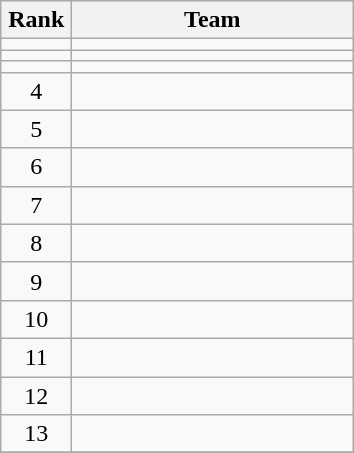<table class="wikitable" style="text-align: center;">
<tr>
<th width=40>Rank</th>
<th width=180>Team</th>
</tr>
<tr align=center>
<td></td>
<td style="text-align:left;"></td>
</tr>
<tr align=center>
<td></td>
<td style="text-align:left;"></td>
</tr>
<tr align=center>
<td></td>
<td style="text-align:left;"></td>
</tr>
<tr align=center>
<td>4</td>
<td style="text-align:left;"></td>
</tr>
<tr align=center>
<td>5</td>
<td style="text-align:left;"></td>
</tr>
<tr align=center>
<td>6</td>
<td style="text-align:left;"></td>
</tr>
<tr align=center>
<td>7</td>
<td style="text-align:left;"></td>
</tr>
<tr align=center>
<td>8</td>
<td style="text-align:left;"></td>
</tr>
<tr align=center>
<td>9</td>
<td style="text-align:left;"></td>
</tr>
<tr align=center>
<td>10</td>
<td style="text-align:left;"></td>
</tr>
<tr align=center>
<td>11</td>
<td style="text-align:left;"></td>
</tr>
<tr align=center>
<td>12</td>
<td style="text-align:left;"></td>
</tr>
<tr align=center>
<td>13</td>
<td style="text-align:left;"></td>
</tr>
<tr>
</tr>
</table>
